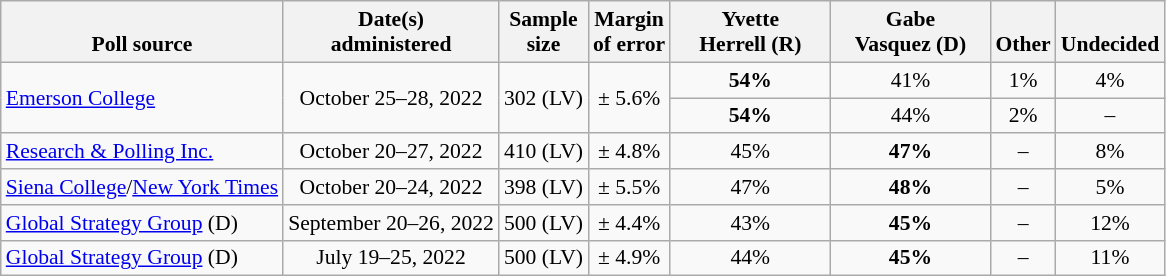<table class="wikitable" style="font-size:90%;text-align:center;">
<tr style="vertical-align:bottom">
<th>Poll source</th>
<th>Date(s)<br>administered</th>
<th>Sample<br>size</th>
<th>Margin<br>of error</th>
<th style="width:100px;">Yvette<br>Herrell (R)</th>
<th style="width:100px;">Gabe<br>Vasquez (D)</th>
<th>Other</th>
<th>Undecided</th>
</tr>
<tr>
<td style="text-align:left;" rowspan="2"><a href='#'>Emerson College</a></td>
<td rowspan="2">October 25–28, 2022</td>
<td rowspan="2">302 (LV)</td>
<td rowspan="2">± 5.6%</td>
<td><strong>54%</strong></td>
<td>41%</td>
<td>1%</td>
<td>4%</td>
</tr>
<tr>
<td><strong>54%</strong></td>
<td>44%</td>
<td>2%</td>
<td>–</td>
</tr>
<tr>
<td style="text-align:left;"><a href='#'>Research & Polling Inc.</a></td>
<td>October 20–27, 2022</td>
<td>410 (LV)</td>
<td>± 4.8%</td>
<td>45%</td>
<td><strong>47%</strong></td>
<td>–</td>
<td>8%</td>
</tr>
<tr>
<td style="text-align:left;"><a href='#'>Siena College</a>/<a href='#'>New York Times</a></td>
<td>October 20–24, 2022</td>
<td>398 (LV)</td>
<td>± 5.5%</td>
<td>47%</td>
<td><strong>48%</strong></td>
<td>–</td>
<td>5%</td>
</tr>
<tr>
<td style="text-align:left;"><a href='#'>Global Strategy Group</a> (D)</td>
<td>September 20–26, 2022</td>
<td>500 (LV)</td>
<td>± 4.4%</td>
<td>43%</td>
<td><strong>45%</strong></td>
<td>–</td>
<td>12%</td>
</tr>
<tr>
<td style="text-align:left;"><a href='#'>Global Strategy Group</a> (D)</td>
<td>July 19–25, 2022</td>
<td>500 (LV)</td>
<td>± 4.9%</td>
<td>44%</td>
<td><strong>45%</strong></td>
<td>–</td>
<td>11%</td>
</tr>
</table>
